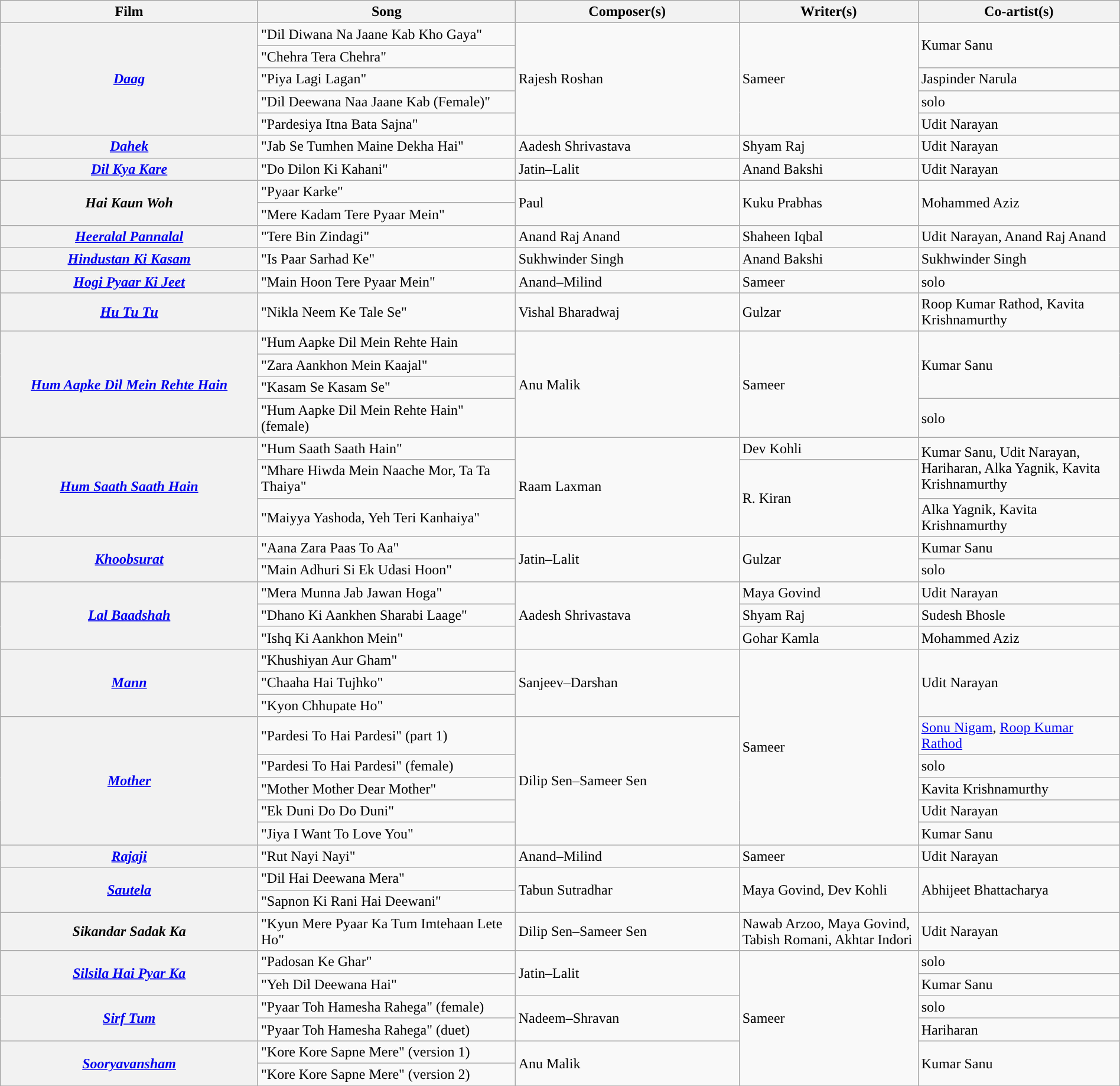<table class="wikitable plainrowheaders" style="width:100%; textcolor:#000">
<tr style="background:#b0e0e66;">
<th scope="col" style="width:23%;"><strong>Film</strong></th>
<th scope="col" style="width:23%;"><strong>Song</strong></th>
<th scope="col" style="width:20%;"><strong>Composer(s)</strong></th>
<th scope="col" style="width:16%;"><strong>Writer(s)</strong></th>
<th scope="col" style="width:18%;"><strong>Co-artist(s)</strong></th>
</tr>
<tr>
<th Rowspan=5><em><a href='#'>Daag</a></em></th>
<td>"Dil Diwana Na Jaane Kab Kho Gaya"</td>
<td rowspan=5>Rajesh Roshan</td>
<td rowspan=5>Sameer</td>
<td rowspan=2>Kumar Sanu</td>
</tr>
<tr>
<td>"Chehra Tera Chehra"</td>
</tr>
<tr>
<td>"Piya Lagi Lagan"</td>
<td>Jaspinder Narula</td>
</tr>
<tr>
<td>"Dil Deewana Naa Jaane Kab (Female)"</td>
<td>solo</td>
</tr>
<tr>
<td>"Pardesiya Itna Bata Sajna"</td>
<td>Udit Narayan</td>
</tr>
<tr>
<th><em><a href='#'>Dahek</a></em></th>
<td>"Jab Se Tumhen Maine Dekha Hai"</td>
<td>Aadesh Shrivastava</td>
<td>Shyam Raj</td>
<td>Udit Narayan</td>
</tr>
<tr>
<th><em><a href='#'>Dil Kya Kare</a></em></th>
<td>"Do Dilon Ki Kahani"</td>
<td>Jatin–Lalit</td>
<td>Anand Bakshi</td>
<td>Udit Narayan</td>
</tr>
<tr>
<th rowspan=2><em>Hai Kaun Woh</em></th>
<td>"Pyaar Karke"</td>
<td rowspan=2>Paul</td>
<td rowspan=2>Kuku Prabhas</td>
<td rowspan=2>Mohammed Aziz</td>
</tr>
<tr>
<td>"Mere Kadam Tere Pyaar Mein"</td>
</tr>
<tr>
<th><em><a href='#'>Heeralal Pannalal</a></em></th>
<td>"Tere Bin Zindagi"</td>
<td>Anand Raj Anand</td>
<td>Shaheen Iqbal</td>
<td>Udit Narayan, Anand Raj Anand</td>
</tr>
<tr>
<th><em><a href='#'>Hindustan Ki Kasam</a></em></th>
<td>"Is Paar Sarhad Ke"</td>
<td>Sukhwinder Singh</td>
<td>Anand Bakshi</td>
<td>Sukhwinder Singh</td>
</tr>
<tr>
<th><em><a href='#'>Hogi Pyaar Ki Jeet</a></em></th>
<td>"Main Hoon Tere Pyaar Mein"</td>
<td>Anand–Milind</td>
<td>Sameer</td>
<td>solo</td>
</tr>
<tr>
<th><em><a href='#'>Hu Tu Tu</a></em></th>
<td>"Nikla Neem Ke Tale Se"</td>
<td>Vishal Bharadwaj</td>
<td>Gulzar</td>
<td>Roop Kumar Rathod, Kavita Krishnamurthy</td>
</tr>
<tr>
<th Rowspan=4><em><a href='#'>Hum Aapke Dil Mein Rehte Hain</a></em></th>
<td>"Hum Aapke Dil Mein Rehte Hain</td>
<td Rowspan=4>Anu Malik</td>
<td Rowspan=4>Sameer</td>
<td rowspan=3>Kumar Sanu</td>
</tr>
<tr>
<td>"Zara Aankhon Mein Kaajal"</td>
</tr>
<tr>
<td>"Kasam Se Kasam Se"</td>
</tr>
<tr>
<td>"Hum Aapke Dil Mein Rehte Hain" (female)</td>
<td>solo</td>
</tr>
<tr>
<th Rowspan=3><em><a href='#'>Hum Saath Saath Hain</a></em></th>
<td>"Hum Saath Saath Hain"</td>
<td Rowspan=3>Raam Laxman</td>
<td>Dev Kohli</td>
<td rowspan=2>Kumar Sanu, Udit Narayan, Hariharan, Alka Yagnik, Kavita Krishnamurthy</td>
</tr>
<tr>
<td>"Mhare Hiwda Mein Naache Mor, Ta Ta Thaiya"</td>
<td rowspan=2>R. Kiran</td>
</tr>
<tr>
<td>"Maiyya Yashoda, Yeh Teri Kanhaiya"</td>
<td>Alka Yagnik, Kavita Krishnamurthy</td>
</tr>
<tr>
<th Rowspan=2><em><a href='#'>Khoobsurat</a></em></th>
<td>"Aana Zara Paas To Aa"</td>
<td rowspan=2>Jatin–Lalit</td>
<td rowspan=2>Gulzar</td>
<td>Kumar Sanu</td>
</tr>
<tr>
<td>"Main Adhuri Si Ek Udasi Hoon"</td>
<td>solo</td>
</tr>
<tr>
<th Rowspan=3><em><a href='#'>Lal Baadshah</a></em></th>
<td>"Mera Munna Jab Jawan Hoga"</td>
<td rowspan=3>Aadesh Shrivastava</td>
<td>Maya Govind</td>
<td>Udit Narayan</td>
</tr>
<tr>
<td>"Dhano Ki Aankhen Sharabi Laage"</td>
<td>Shyam Raj</td>
<td>Sudesh Bhosle</td>
</tr>
<tr>
<td>"Ishq Ki Aankhon Mein"</td>
<td>Gohar Kamla</td>
<td>Mohammed Aziz</td>
</tr>
<tr>
<th Rowspan=3><em><a href='#'>Mann</a></em></th>
<td>"Khushiyan Aur Gham"</td>
<td rowspan=3>Sanjeev–Darshan</td>
<td Rowspan=8>Sameer</td>
<td Rowspan=3>Udit Narayan</td>
</tr>
<tr>
<td>"Chaaha Hai Tujhko"</td>
</tr>
<tr>
<td>"Kyon Chhupate Ho"</td>
</tr>
<tr>
<th Rowspan=5><em><a href='#'>Mother</a></em></th>
<td>"Pardesi To Hai Pardesi" (part 1)</td>
<td rowspan=5>Dilip Sen–Sameer Sen</td>
<td><a href='#'>Sonu Nigam</a>, <a href='#'>Roop Kumar Rathod</a></td>
</tr>
<tr>
<td>"Pardesi To Hai Pardesi" (female)</td>
<td>solo</td>
</tr>
<tr>
<td>"Mother Mother Dear Mother"</td>
<td>Kavita Krishnamurthy</td>
</tr>
<tr>
<td>"Ek Duni Do Do Duni"</td>
<td>Udit Narayan</td>
</tr>
<tr>
<td>"Jiya I Want To Love You"</td>
<td>Kumar Sanu</td>
</tr>
<tr>
<th><em><a href='#'>Rajaji</a></em></th>
<td>"Rut Nayi Nayi"</td>
<td>Anand–Milind</td>
<td>Sameer</td>
<td>Udit Narayan</td>
</tr>
<tr>
<th Rowspan=2><em><a href='#'>Sautela</a></em></th>
<td>"Dil Hai Deewana Mera"</td>
<td rowspan=2>Tabun Sutradhar</td>
<td rowspan=2>Maya Govind, Dev Kohli</td>
<td rowspan=2>Abhijeet Bhattacharya</td>
</tr>
<tr>
<td>"Sapnon Ki Rani Hai Deewani"</td>
</tr>
<tr>
<th><em>Sikandar Sadak Ka</em></th>
<td>"Kyun Mere Pyaar Ka Tum Imtehaan Lete Ho"</td>
<td>Dilip Sen–Sameer Sen</td>
<td>Nawab Arzoo, Maya Govind, Tabish Romani, Akhtar Indori</td>
<td>Udit Narayan</td>
</tr>
<tr>
<th Rowspan=2><em><a href='#'>Silsila Hai Pyar Ka</a></em></th>
<td>"Padosan Ke Ghar"</td>
<td rowspan=2>Jatin–Lalit</td>
<td rowspan=6>Sameer</td>
<td>solo</td>
</tr>
<tr>
<td>"Yeh Dil Deewana Hai"</td>
<td>Kumar Sanu</td>
</tr>
<tr>
<th Rowspan=2><em><a href='#'>Sirf Tum</a></em></th>
<td>"Pyaar Toh Hamesha Rahega" (female)</td>
<td rowspan=2>Nadeem–Shravan</td>
<td>solo</td>
</tr>
<tr>
<td>"Pyaar Toh Hamesha Rahega" (duet)</td>
<td>Hariharan</td>
</tr>
<tr>
<th Rowspan=2><em><a href='#'>Sooryavansham</a></em></th>
<td>"Kore Kore Sapne Mere" (version 1)</td>
<td rowspan=2>Anu Malik</td>
<td Rowspan=2>Kumar Sanu</td>
</tr>
<tr>
<td>"Kore Kore Sapne Mere" (version 2)</td>
</tr>
<tr>
</tr>
</table>
